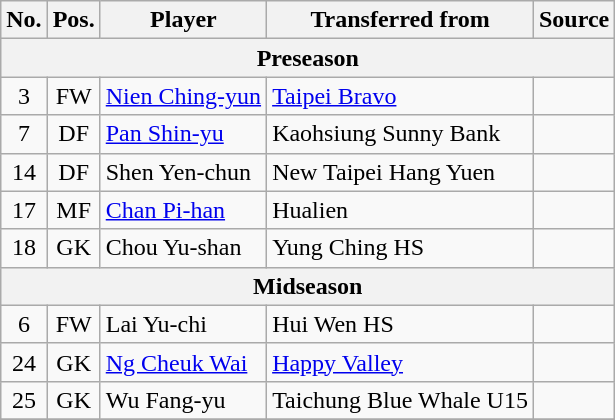<table class="wikitable plainrowheaders sortable">
<tr>
<th>No.</th>
<th>Pos.</th>
<th>Player</th>
<th>Transferred from</th>
<th>Source</th>
</tr>
<tr>
<th colspan=5>Preseason</th>
</tr>
<tr>
<td align=center>3</td>
<td align=center>FW</td>
<td><a href='#'>Nien Ching-yun</a></td>
<td> <a href='#'>Taipei Bravo</a></td>
<td></td>
</tr>
<tr>
<td align=center>7</td>
<td align=center>DF</td>
<td><a href='#'>Pan Shin-yu</a></td>
<td> Kaohsiung Sunny Bank</td>
<td></td>
</tr>
<tr>
<td align=center>14</td>
<td align=center>DF</td>
<td>Shen Yen-chun</td>
<td> New Taipei Hang Yuen</td>
<td></td>
</tr>
<tr>
<td align=center>17</td>
<td align=center>MF</td>
<td><a href='#'>Chan Pi-han</a></td>
<td> Hualien</td>
<td></td>
</tr>
<tr>
<td align=center>18</td>
<td align=center>GK</td>
<td>Chou Yu-shan</td>
<td> Yung Ching HS</td>
<td></td>
</tr>
<tr>
<th colspan=5>Midseason</th>
</tr>
<tr>
<td align=center>6</td>
<td align=center>FW</td>
<td>Lai Yu-chi</td>
<td> Hui Wen HS</td>
<td></td>
</tr>
<tr>
<td align=center>24</td>
<td align=center>GK</td>
<td><a href='#'>Ng Cheuk Wai</a></td>
<td> <a href='#'>Happy Valley</a></td>
<td></td>
</tr>
<tr>
<td align=center>25</td>
<td align=center>GK</td>
<td>Wu Fang-yu</td>
<td> Taichung Blue Whale U15</td>
<td></td>
</tr>
<tr>
</tr>
</table>
